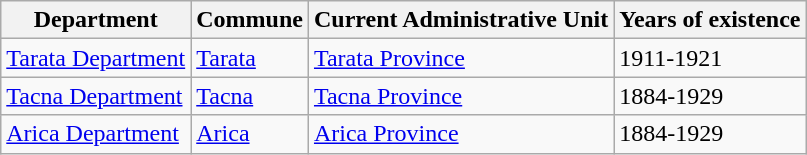<table class="sortable wikitable">
<tr>
<th>Department</th>
<th>Commune</th>
<th>Current Administrative Unit</th>
<th>Years of existence</th>
</tr>
<tr>
<td><a href='#'>Tarata Department</a></td>
<td><a href='#'>Tarata</a></td>
<td> <a href='#'>Tarata Province</a></td>
<td>1911-1921</td>
</tr>
<tr>
<td><a href='#'>Tacna Department</a></td>
<td><a href='#'>Tacna</a></td>
<td> <a href='#'>Tacna Province</a></td>
<td>1884-1929</td>
</tr>
<tr>
<td><a href='#'>Arica Department</a></td>
<td><a href='#'>Arica</a></td>
<td> <a href='#'>Arica Province</a></td>
<td>1884-1929</td>
</tr>
</table>
